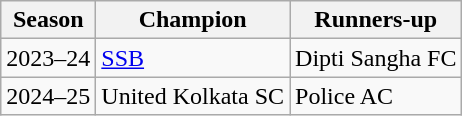<table class="wikitable">
<tr>
<th>Season</th>
<th>Champion</th>
<th>Runners-up</th>
</tr>
<tr>
<td>2023–24</td>
<td><a href='#'>SSB</a></td>
<td>Dipti Sangha FC</td>
</tr>
<tr>
<td>2024–25</td>
<td>United Kolkata SC</td>
<td>Police AC</td>
</tr>
</table>
